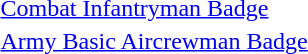<table>
<tr>
<td> <a href='#'>Combat Infantryman Badge</a></td>
</tr>
<tr>
<td> <a href='#'>Army Basic Aircrewman Badge</a></td>
</tr>
</table>
